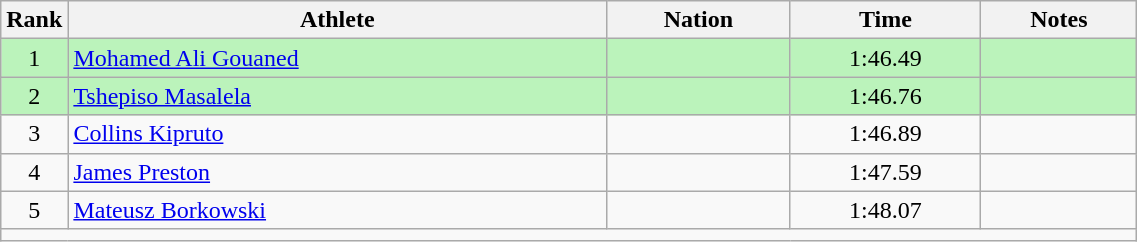<table class="wikitable sortable" style="text-align:center;width: 60%;">
<tr>
<th scope="col" style="width: 10px;">Rank</th>
<th scope="col">Athlete</th>
<th scope="col">Nation</th>
<th scope="col">Time</th>
<th scope="col">Notes</th>
</tr>
<tr bgcolor=bbf3bb>
<td>1</td>
<td align=left><a href='#'>Mohamed Ali Gouaned</a></td>
<td align=left></td>
<td>1:46.49</td>
<td></td>
</tr>
<tr bgcolor=bbf3bb>
<td>2</td>
<td align=left><a href='#'>Tshepiso Masalela</a></td>
<td align=left></td>
<td>1:46.76</td>
<td></td>
</tr>
<tr>
<td>3</td>
<td align=left><a href='#'>Collins Kipruto</a></td>
<td align=left></td>
<td>1:46.89</td>
<td></td>
</tr>
<tr>
<td>4</td>
<td align=left><a href='#'>James Preston</a></td>
<td align=left></td>
<td>1:47.59</td>
<td></td>
</tr>
<tr>
<td>5</td>
<td align=left><a href='#'>Mateusz Borkowski</a></td>
<td align=left></td>
<td>1:48.07</td>
<td></td>
</tr>
<tr class="sortbottom">
<td colspan="5"></td>
</tr>
</table>
